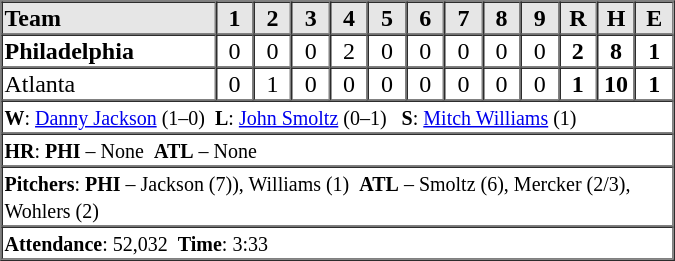<table border=1 cellspacing=0 width=450 style="margin-left:3em;">
<tr style="text-align:center; background-color:#e6e6e6;">
<th align=left width=28%>Team</th>
<th width=5%>1</th>
<th width=5%>2</th>
<th width=5%>3</th>
<th width=5%>4</th>
<th width=5%>5</th>
<th width=5%>6</th>
<th width=5%>7</th>
<th width=5%>8</th>
<th width=5%>9</th>
<th width=5%>R</th>
<th width=5%>H</th>
<th width=5%>E</th>
</tr>
<tr style="text-align:center;">
<td align=left><strong>Philadelphia</strong></td>
<td>0</td>
<td>0</td>
<td>0</td>
<td>2</td>
<td>0</td>
<td>0</td>
<td>0</td>
<td>0</td>
<td>0</td>
<td><strong>2</strong></td>
<td><strong>8</strong></td>
<td><strong>1</strong></td>
</tr>
<tr style="text-align:center;">
<td align=left>Atlanta</td>
<td>0</td>
<td>1</td>
<td>0</td>
<td>0</td>
<td>0</td>
<td>0</td>
<td>0</td>
<td>0</td>
<td>0</td>
<td><strong>1</strong></td>
<td><strong>10</strong></td>
<td><strong>1</strong></td>
</tr>
<tr style="text-align:left;">
<td colspan=13><small><strong>W</strong>: <a href='#'>Danny Jackson</a> (1–0)  <strong>L</strong>: <a href='#'>John Smoltz</a> (0–1)   <strong>S</strong>: <a href='#'>Mitch Williams</a> (1)</small></td>
</tr>
<tr style="text-align:left;">
<td colspan=13><small><strong>HR</strong>: <strong>PHI</strong> – None  <strong>ATL</strong> – None</small></td>
</tr>
<tr style="text-align:left;">
<td colspan=13><small><strong>Pitchers</strong>: <strong>PHI</strong> – Jackson (7)), Williams (1)  <strong>ATL</strong> – Smoltz (6), Mercker (2/3), Wohlers (2)</small></td>
</tr>
<tr style="text-align:left;">
<td colspan=13><small><strong>Attendance</strong>: 52,032  <strong>Time</strong>: 3:33</small></td>
</tr>
</table>
